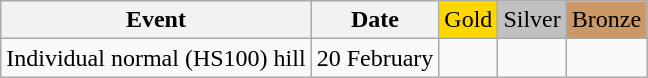<table class="wikitable">
<tr>
<th>Event</th>
<th>Date</th>
<td style="background:gold;">Gold</td>
<td style="background:silver;">Silver</td>
<td style="background:#c96;">Bronze</td>
</tr>
<tr>
<td>Individual normal (HS100) hill<br></td>
<td>20 February</td>
<td></td>
<td></td>
<td></td>
</tr>
</table>
